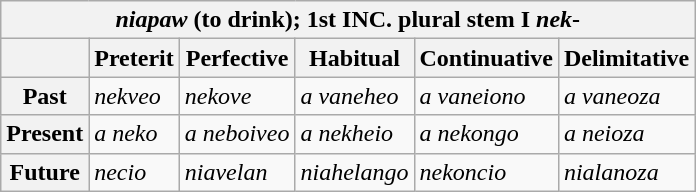<table class="wikitable">
<tr>
<th colspan="6"><em>niapaw</em> (to drink); 1st INC. plural stem I <em>nek</em>-</th>
</tr>
<tr>
<th></th>
<th>Preterit</th>
<th>Perfective</th>
<th>Habitual</th>
<th>Continuative</th>
<th>Delimitative</th>
</tr>
<tr>
<th>Past</th>
<td><em>nekveo</em></td>
<td><em>nekove</em></td>
<td><em>a vaneheo</em></td>
<td><em>a vaneiono</em></td>
<td><em>a vaneoza</em></td>
</tr>
<tr>
<th>Present</th>
<td><em>a neko</em></td>
<td><em>a neboiveo</em></td>
<td><em>a nekheio</em></td>
<td><em>a nekongo</em></td>
<td><em>a neioza</em></td>
</tr>
<tr>
<th>Future</th>
<td><em>necio</em></td>
<td><em>niavelan</em></td>
<td><em>niahelango</em></td>
<td><em>nekoncio</em></td>
<td><em>nialanoza</em></td>
</tr>
</table>
